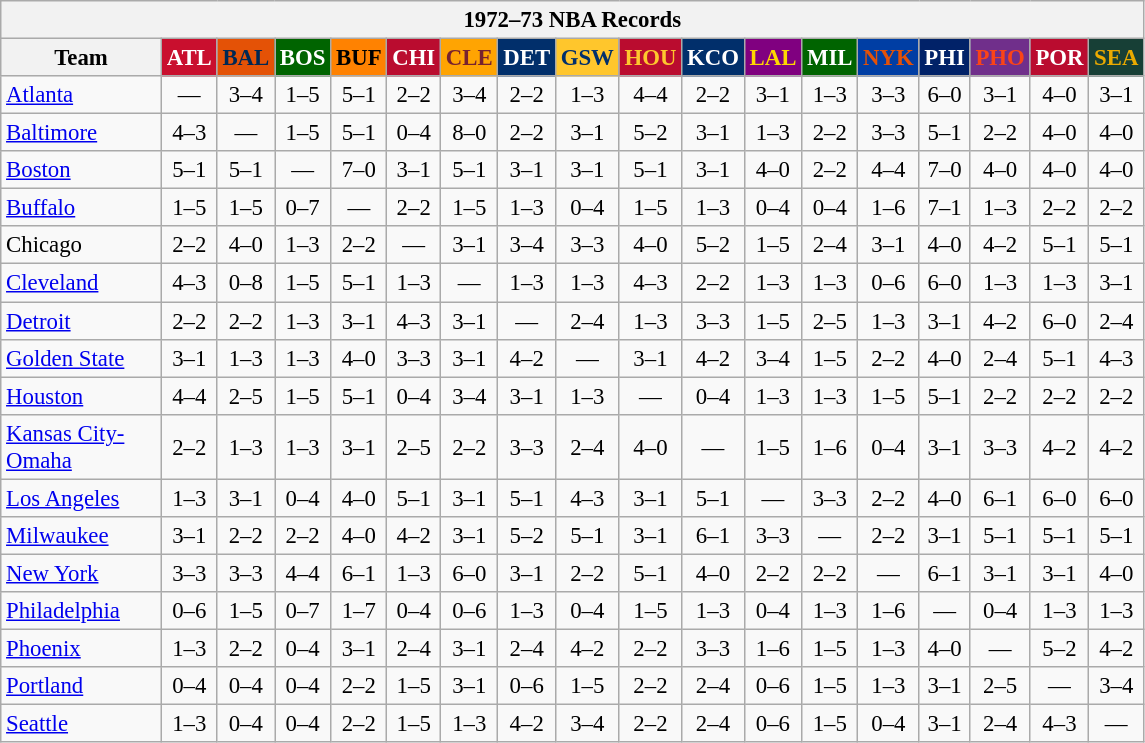<table class="wikitable" style="font-size:95%; text-align:center;">
<tr>
<th colspan=18>1972–73 NBA Records</th>
</tr>
<tr>
<th width=100>Team</th>
<th style="background:#C90F2E;color:#FFFFFF;width=35">ATL</th>
<th style="background:#E45206;color:#002854;width=35">BAL</th>
<th style="background:#006400;color:#FFFFFF;width=35">BOS</th>
<th style="background:#FF8201;color:#000000;width=35">BUF</th>
<th style="background:#BA0C2F;color:#FFFFFF;width=35">CHI</th>
<th style="background:#FFA402;color:#77222F;width=35">CLE</th>
<th style="background:#012F6B;color:#FFFFFF;width=35">DET</th>
<th style="background:#FFC62C;color:#012F6B;width=35">GSW</th>
<th style="background:#BA0C2F;color:#FEC72E;width=35">HOU</th>
<th style="background:#012F6B;color:#FFFFFF;width=35">KCO</th>
<th style="background:#800080;color:#FFD700;width=35">LAL</th>
<th style="background:#006400;color:#FFFFFF;width=35">MIL</th>
<th style="background:#003EA4;color:#E35208;width=35">NYK</th>
<th style="background:#012268;color:#FFFFFF;width=35">PHI</th>
<th style="background:#702F8B;color:#FA4417;width=35">PHO</th>
<th style="background:#BA0C2F;color:#FFFFFF;width=35">POR</th>
<th style="background:#173F36;color:#EBAA00;width=35">SEA</th>
</tr>
<tr>
<td style="text-align:left;"><a href='#'>Atlanta</a></td>
<td>—</td>
<td>3–4</td>
<td>1–5</td>
<td>5–1</td>
<td>2–2</td>
<td>3–4</td>
<td>2–2</td>
<td>1–3</td>
<td>4–4</td>
<td>2–2</td>
<td>3–1</td>
<td>1–3</td>
<td>3–3</td>
<td>6–0</td>
<td>3–1</td>
<td>4–0</td>
<td>3–1</td>
</tr>
<tr>
<td style="text-align:left;"><a href='#'>Baltimore</a></td>
<td>4–3</td>
<td>—</td>
<td>1–5</td>
<td>5–1</td>
<td>0–4</td>
<td>8–0</td>
<td>2–2</td>
<td>3–1</td>
<td>5–2</td>
<td>3–1</td>
<td>1–3</td>
<td>2–2</td>
<td>3–3</td>
<td>5–1</td>
<td>2–2</td>
<td>4–0</td>
<td>4–0</td>
</tr>
<tr>
<td style="text-align:left;"><a href='#'>Boston</a></td>
<td>5–1</td>
<td>5–1</td>
<td>—</td>
<td>7–0</td>
<td>3–1</td>
<td>5–1</td>
<td>3–1</td>
<td>3–1</td>
<td>5–1</td>
<td>3–1</td>
<td>4–0</td>
<td>2–2</td>
<td>4–4</td>
<td>7–0</td>
<td>4–0</td>
<td>4–0</td>
<td>4–0</td>
</tr>
<tr>
<td style="text-align:left;"><a href='#'>Buffalo</a></td>
<td>1–5</td>
<td>1–5</td>
<td>0–7</td>
<td>—</td>
<td>2–2</td>
<td>1–5</td>
<td>1–3</td>
<td>0–4</td>
<td>1–5</td>
<td>1–3</td>
<td>0–4</td>
<td>0–4</td>
<td>1–6</td>
<td>7–1</td>
<td>1–3</td>
<td>2–2</td>
<td>2–2</td>
</tr>
<tr>
<td style="text-align:left;">Chicago</td>
<td>2–2</td>
<td>4–0</td>
<td>1–3</td>
<td>2–2</td>
<td>—</td>
<td>3–1</td>
<td>3–4</td>
<td>3–3</td>
<td>4–0</td>
<td>5–2</td>
<td>1–5</td>
<td>2–4</td>
<td>3–1</td>
<td>4–0</td>
<td>4–2</td>
<td>5–1</td>
<td>5–1</td>
</tr>
<tr>
<td style="text-align:left;"><a href='#'>Cleveland</a></td>
<td>4–3</td>
<td>0–8</td>
<td>1–5</td>
<td>5–1</td>
<td>1–3</td>
<td>—</td>
<td>1–3</td>
<td>1–3</td>
<td>4–3</td>
<td>2–2</td>
<td>1–3</td>
<td>1–3</td>
<td>0–6</td>
<td>6–0</td>
<td>1–3</td>
<td>1–3</td>
<td>3–1</td>
</tr>
<tr>
<td style="text-align:left;"><a href='#'>Detroit</a></td>
<td>2–2</td>
<td>2–2</td>
<td>1–3</td>
<td>3–1</td>
<td>4–3</td>
<td>3–1</td>
<td>—</td>
<td>2–4</td>
<td>1–3</td>
<td>3–3</td>
<td>1–5</td>
<td>2–5</td>
<td>1–3</td>
<td>3–1</td>
<td>4–2</td>
<td>6–0</td>
<td>2–4</td>
</tr>
<tr>
<td style="text-align:left;"><a href='#'>Golden State</a></td>
<td>3–1</td>
<td>1–3</td>
<td>1–3</td>
<td>4–0</td>
<td>3–3</td>
<td>3–1</td>
<td>4–2</td>
<td>—</td>
<td>3–1</td>
<td>4–2</td>
<td>3–4</td>
<td>1–5</td>
<td>2–2</td>
<td>4–0</td>
<td>2–4</td>
<td>5–1</td>
<td>4–3</td>
</tr>
<tr>
<td style="text-align:left;"><a href='#'>Houston</a></td>
<td>4–4</td>
<td>2–5</td>
<td>1–5</td>
<td>5–1</td>
<td>0–4</td>
<td>3–4</td>
<td>3–1</td>
<td>1–3</td>
<td>—</td>
<td>0–4</td>
<td>1–3</td>
<td>1–3</td>
<td>1–5</td>
<td>5–1</td>
<td>2–2</td>
<td>2–2</td>
<td>2–2</td>
</tr>
<tr>
<td style="text-align:left;"><a href='#'>Kansas City-Omaha</a></td>
<td>2–2</td>
<td>1–3</td>
<td>1–3</td>
<td>3–1</td>
<td>2–5</td>
<td>2–2</td>
<td>3–3</td>
<td>2–4</td>
<td>4–0</td>
<td>—</td>
<td>1–5</td>
<td>1–6</td>
<td>0–4</td>
<td>3–1</td>
<td>3–3</td>
<td>4–2</td>
<td>4–2</td>
</tr>
<tr>
<td style="text-align:left;"><a href='#'>Los Angeles</a></td>
<td>1–3</td>
<td>3–1</td>
<td>0–4</td>
<td>4–0</td>
<td>5–1</td>
<td>3–1</td>
<td>5–1</td>
<td>4–3</td>
<td>3–1</td>
<td>5–1</td>
<td>—</td>
<td>3–3</td>
<td>2–2</td>
<td>4–0</td>
<td>6–1</td>
<td>6–0</td>
<td>6–0</td>
</tr>
<tr>
<td style="text-align:left;"><a href='#'>Milwaukee</a></td>
<td>3–1</td>
<td>2–2</td>
<td>2–2</td>
<td>4–0</td>
<td>4–2</td>
<td>3–1</td>
<td>5–2</td>
<td>5–1</td>
<td>3–1</td>
<td>6–1</td>
<td>3–3</td>
<td>—</td>
<td>2–2</td>
<td>3–1</td>
<td>5–1</td>
<td>5–1</td>
<td>5–1</td>
</tr>
<tr>
<td style="text-align:left;"><a href='#'>New York</a></td>
<td>3–3</td>
<td>3–3</td>
<td>4–4</td>
<td>6–1</td>
<td>1–3</td>
<td>6–0</td>
<td>3–1</td>
<td>2–2</td>
<td>5–1</td>
<td>4–0</td>
<td>2–2</td>
<td>2–2</td>
<td>—</td>
<td>6–1</td>
<td>3–1</td>
<td>3–1</td>
<td>4–0</td>
</tr>
<tr>
<td style="text-align:left;"><a href='#'>Philadelphia</a></td>
<td>0–6</td>
<td>1–5</td>
<td>0–7</td>
<td>1–7</td>
<td>0–4</td>
<td>0–6</td>
<td>1–3</td>
<td>0–4</td>
<td>1–5</td>
<td>1–3</td>
<td>0–4</td>
<td>1–3</td>
<td>1–6</td>
<td>—</td>
<td>0–4</td>
<td>1–3</td>
<td>1–3</td>
</tr>
<tr>
<td style="text-align:left;"><a href='#'>Phoenix</a></td>
<td>1–3</td>
<td>2–2</td>
<td>0–4</td>
<td>3–1</td>
<td>2–4</td>
<td>3–1</td>
<td>2–4</td>
<td>4–2</td>
<td>2–2</td>
<td>3–3</td>
<td>1–6</td>
<td>1–5</td>
<td>1–3</td>
<td>4–0</td>
<td>—</td>
<td>5–2</td>
<td>4–2</td>
</tr>
<tr>
<td style="text-align:left;"><a href='#'>Portland</a></td>
<td>0–4</td>
<td>0–4</td>
<td>0–4</td>
<td>2–2</td>
<td>1–5</td>
<td>3–1</td>
<td>0–6</td>
<td>1–5</td>
<td>2–2</td>
<td>2–4</td>
<td>0–6</td>
<td>1–5</td>
<td>1–3</td>
<td>3–1</td>
<td>2–5</td>
<td>—</td>
<td>3–4</td>
</tr>
<tr>
<td style="text-align:left;"><a href='#'>Seattle</a></td>
<td>1–3</td>
<td>0–4</td>
<td>0–4</td>
<td>2–2</td>
<td>1–5</td>
<td>1–3</td>
<td>4–2</td>
<td>3–4</td>
<td>2–2</td>
<td>2–4</td>
<td>0–6</td>
<td>1–5</td>
<td>0–4</td>
<td>3–1</td>
<td>2–4</td>
<td>4–3</td>
<td>—</td>
</tr>
</table>
